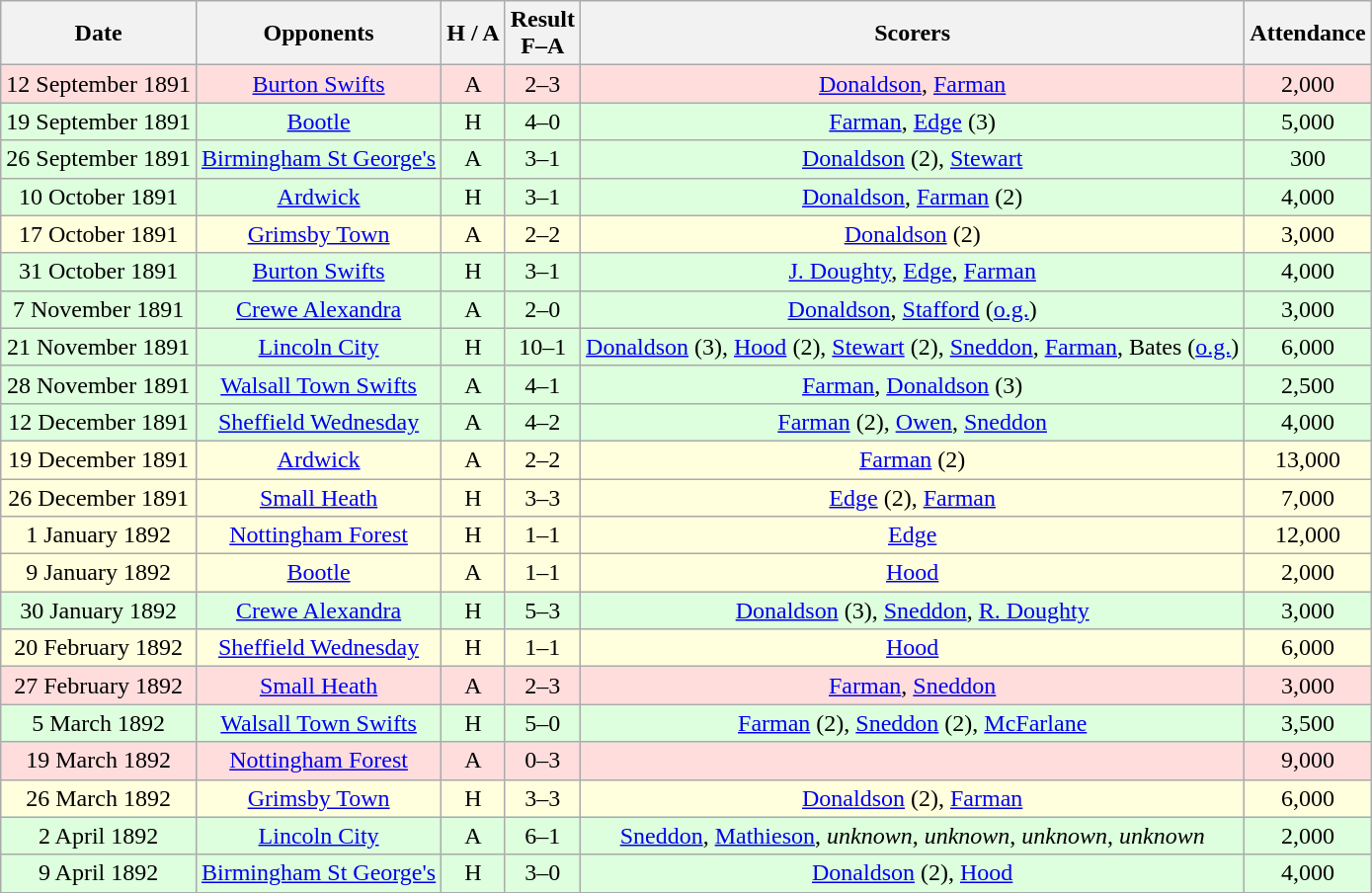<table class="wikitable" style="text-align:center">
<tr>
<th>Date</th>
<th>Opponents</th>
<th>H / A</th>
<th>Result<br>F–A</th>
<th>Scorers</th>
<th>Attendance</th>
</tr>
<tr bgcolor="#ffdddd">
<td>12 September 1891</td>
<td><a href='#'>Burton Swifts</a></td>
<td>A</td>
<td>2–3</td>
<td><a href='#'>Donaldson</a>, <a href='#'>Farman</a></td>
<td>2,000</td>
</tr>
<tr bgcolor="#ddffdd">
<td>19 September 1891</td>
<td><a href='#'>Bootle</a></td>
<td>H</td>
<td>4–0</td>
<td><a href='#'>Farman</a>, <a href='#'>Edge</a> (3)</td>
<td>5,000</td>
</tr>
<tr bgcolor="#ddffdd">
<td>26 September 1891</td>
<td><a href='#'>Birmingham St George's</a></td>
<td>A</td>
<td>3–1</td>
<td><a href='#'>Donaldson</a> (2), <a href='#'>Stewart</a></td>
<td>300</td>
</tr>
<tr bgcolor="#ddffdd">
<td>10 October 1891</td>
<td><a href='#'>Ardwick</a></td>
<td>H</td>
<td>3–1</td>
<td><a href='#'>Donaldson</a>, <a href='#'>Farman</a> (2)</td>
<td>4,000</td>
</tr>
<tr bgcolor="#ffffdd">
<td>17 October 1891</td>
<td><a href='#'>Grimsby Town</a></td>
<td>A</td>
<td>2–2</td>
<td><a href='#'>Donaldson</a> (2)</td>
<td>3,000</td>
</tr>
<tr bgcolor="#ddffdd">
<td>31 October 1891</td>
<td><a href='#'>Burton Swifts</a></td>
<td>H</td>
<td>3–1</td>
<td><a href='#'>J. Doughty</a>, <a href='#'>Edge</a>, <a href='#'>Farman</a></td>
<td>4,000</td>
</tr>
<tr bgcolor="#ddffdd">
<td>7 November 1891</td>
<td><a href='#'>Crewe Alexandra</a></td>
<td>A</td>
<td>2–0</td>
<td><a href='#'>Donaldson</a>, <a href='#'>Stafford</a> (<a href='#'>o.g.</a>)</td>
<td>3,000</td>
</tr>
<tr bgcolor="#ddffdd">
<td>21 November 1891</td>
<td><a href='#'>Lincoln City</a></td>
<td>H</td>
<td>10–1</td>
<td><a href='#'>Donaldson</a> (3), <a href='#'>Hood</a> (2), <a href='#'>Stewart</a> (2), <a href='#'>Sneddon</a>, <a href='#'>Farman</a>, Bates (<a href='#'>o.g.</a>)</td>
<td>6,000</td>
</tr>
<tr bgcolor="#ddffdd">
<td>28 November 1891</td>
<td><a href='#'>Walsall Town Swifts</a></td>
<td>A</td>
<td>4–1</td>
<td><a href='#'>Farman</a>, <a href='#'>Donaldson</a> (3)</td>
<td>2,500</td>
</tr>
<tr bgcolor="#ddffdd">
<td>12 December 1891</td>
<td><a href='#'>Sheffield Wednesday</a></td>
<td>A</td>
<td>4–2</td>
<td><a href='#'>Farman</a> (2), <a href='#'>Owen</a>, <a href='#'>Sneddon</a></td>
<td>4,000</td>
</tr>
<tr bgcolor="#ffffdd">
<td>19 December 1891</td>
<td><a href='#'>Ardwick</a></td>
<td>A</td>
<td>2–2</td>
<td><a href='#'>Farman</a> (2)</td>
<td>13,000</td>
</tr>
<tr bgcolor="#ffffdd">
<td>26 December 1891</td>
<td><a href='#'>Small Heath</a></td>
<td>H</td>
<td>3–3</td>
<td><a href='#'>Edge</a> (2), <a href='#'>Farman</a></td>
<td>7,000</td>
</tr>
<tr bgcolor="#ffffdd">
<td>1 January 1892</td>
<td><a href='#'>Nottingham Forest</a></td>
<td>H</td>
<td>1–1</td>
<td><a href='#'>Edge</a></td>
<td>12,000</td>
</tr>
<tr bgcolor="#ffffdd">
<td>9 January 1892</td>
<td><a href='#'>Bootle</a></td>
<td>A</td>
<td>1–1</td>
<td><a href='#'>Hood</a></td>
<td>2,000</td>
</tr>
<tr bgcolor="#ddffdd">
<td>30 January 1892</td>
<td><a href='#'>Crewe Alexandra</a></td>
<td>H</td>
<td>5–3</td>
<td><a href='#'>Donaldson</a> (3), <a href='#'>Sneddon</a>, <a href='#'>R. Doughty</a></td>
<td>3,000</td>
</tr>
<tr bgcolor="#ffffdd">
<td>20 February 1892</td>
<td><a href='#'>Sheffield Wednesday</a></td>
<td>H</td>
<td>1–1</td>
<td><a href='#'>Hood</a></td>
<td>6,000</td>
</tr>
<tr bgcolor="#ffdddd">
<td>27 February 1892</td>
<td><a href='#'>Small Heath</a></td>
<td>A</td>
<td>2–3</td>
<td><a href='#'>Farman</a>, <a href='#'>Sneddon</a></td>
<td>3,000</td>
</tr>
<tr bgcolor="#ddffdd">
<td>5 March 1892</td>
<td><a href='#'>Walsall Town Swifts</a></td>
<td>H</td>
<td>5–0</td>
<td><a href='#'>Farman</a> (2), <a href='#'>Sneddon</a> (2), <a href='#'>McFarlane</a></td>
<td>3,500</td>
</tr>
<tr bgcolor="#ffdddd">
<td>19 March 1892</td>
<td><a href='#'>Nottingham Forest</a></td>
<td>A</td>
<td>0–3</td>
<td></td>
<td>9,000</td>
</tr>
<tr bgcolor="#ffffdd">
<td>26 March 1892</td>
<td><a href='#'>Grimsby Town</a></td>
<td>H</td>
<td>3–3</td>
<td><a href='#'>Donaldson</a> (2), <a href='#'>Farman</a></td>
<td>6,000</td>
</tr>
<tr bgcolor="#ddffdd">
<td>2 April 1892</td>
<td><a href='#'>Lincoln City</a></td>
<td>A</td>
<td>6–1</td>
<td><a href='#'>Sneddon</a>, <a href='#'>Mathieson</a>, <em>unknown</em>, <em>unknown</em>, <em>unknown</em>, <em>unknown</em></td>
<td>2,000</td>
</tr>
<tr bgcolor="#ddffdd">
<td>9 April 1892</td>
<td><a href='#'>Birmingham St George's</a></td>
<td>H</td>
<td>3–0</td>
<td><a href='#'>Donaldson</a> (2), <a href='#'>Hood</a></td>
<td>4,000</td>
</tr>
</table>
